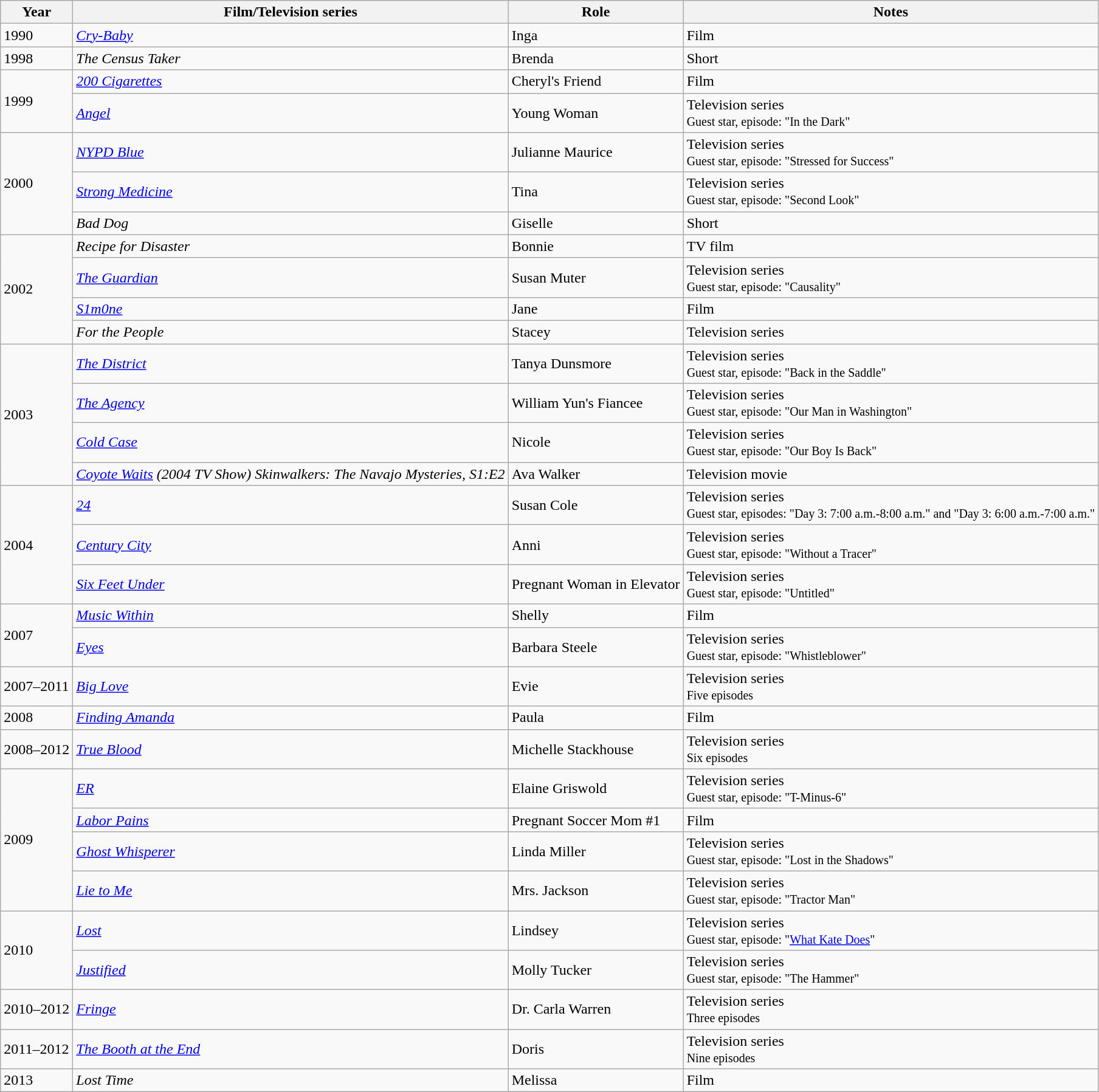<table class="wikitable">
<tr>
<th>Year</th>
<th>Film/Television series</th>
<th>Role</th>
<th>Notes</th>
</tr>
<tr>
<td>1990</td>
<td><em><a href='#'>Cry-Baby</a></em></td>
<td>Inga</td>
<td>Film</td>
</tr>
<tr>
<td>1998</td>
<td><em> The Census Taker</em></td>
<td>Brenda</td>
<td>Short</td>
</tr>
<tr>
<td rowspan=2>1999</td>
<td><em><a href='#'>200 Cigarettes</a></em></td>
<td>Cheryl's Friend</td>
<td>Film</td>
</tr>
<tr>
<td><em><a href='#'>Angel</a></em></td>
<td>Young Woman</td>
<td>Television series<br><small>Guest star, episode: "In the Dark"</small></td>
</tr>
<tr>
<td rowspan=3>2000</td>
<td><em><a href='#'>NYPD Blue</a></em></td>
<td>Julianne Maurice</td>
<td>Television series<br><small>Guest star, episode: "Stressed for Success"</small></td>
</tr>
<tr>
<td><em><a href='#'>Strong Medicine</a></em></td>
<td>Tina</td>
<td>Television series<br><small>Guest star, episode: "Second Look"</small></td>
</tr>
<tr>
<td><em>Bad Dog</em></td>
<td>Giselle</td>
<td>Short</td>
</tr>
<tr>
<td rowspan=4>2002</td>
<td><em>Recipe for Disaster</em></td>
<td>Bonnie</td>
<td>TV film</td>
</tr>
<tr>
<td><em><a href='#'>The Guardian</a></em></td>
<td>Susan Muter</td>
<td>Television series<br><small>Guest star, episode: "Causality"</small></td>
</tr>
<tr>
<td><em><a href='#'>S1m0ne</a></em></td>
<td>Jane</td>
<td>Film</td>
</tr>
<tr>
<td><em>For the People</em></td>
<td>Stacey</td>
<td>Television series</td>
</tr>
<tr>
<td rowspan=4>2003</td>
<td><em><a href='#'>The District</a></em></td>
<td>Tanya Dunsmore</td>
<td>Television series<br><small>Guest star, episode: "Back in the Saddle"</small></td>
</tr>
<tr>
<td><em><a href='#'>The Agency</a></em></td>
<td>William Yun's Fiancee</td>
<td>Television series<br><small>Guest star, episode: "Our Man in Washington"</small></td>
</tr>
<tr>
<td><em><a href='#'>Cold Case</a></em></td>
<td>Nicole</td>
<td>Television series<br><small>Guest star, episode: "Our Boy Is Back"</small></td>
</tr>
<tr>
<td><em><a href='#'>Coyote Waits</a> (2004 TV Show) Skinwalkers: The Navajo Mysteries, S1:E2</em></td>
<td>Ava Walker</td>
<td>Television movie</td>
</tr>
<tr>
<td rowspan=3>2004</td>
<td><em><a href='#'>24</a></em></td>
<td>Susan Cole</td>
<td>Television series<br><small>Guest star, episodes: "Day 3: 7:00 a.m.-8:00 a.m." and "Day 3: 6:00 a.m.-7:00 a.m."</small></td>
</tr>
<tr>
<td><em><a href='#'>Century City</a></em></td>
<td>Anni</td>
<td>Television series<br><small>Guest star, episode: "Without a Tracer"</small></td>
</tr>
<tr>
<td><em><a href='#'>Six Feet Under</a></em></td>
<td>Pregnant Woman in Elevator</td>
<td>Television series<br><small>Guest star, episode: "Untitled"</small></td>
</tr>
<tr>
<td rowspan=2>2007</td>
<td><em><a href='#'>Music Within</a></em></td>
<td>Shelly</td>
<td>Film</td>
</tr>
<tr>
<td><em><a href='#'>Eyes</a></em></td>
<td>Barbara Steele</td>
<td>Television series<br><small>Guest star, episode: "Whistleblower"</small></td>
</tr>
<tr>
<td>2007–2011</td>
<td><em><a href='#'>Big Love</a></em></td>
<td>Evie</td>
<td>Television series<br><small>Five episodes</small></td>
</tr>
<tr>
<td>2008</td>
<td><em><a href='#'>Finding Amanda</a></em></td>
<td>Paula</td>
<td>Film</td>
</tr>
<tr>
<td>2008–2012</td>
<td><em><a href='#'>True Blood</a></em></td>
<td>Michelle Stackhouse</td>
<td>Television series<br><small>Six episodes</small></td>
</tr>
<tr>
<td rowspan=4>2009</td>
<td><em><a href='#'>ER</a></em></td>
<td>Elaine Griswold</td>
<td>Television series<br><small>Guest star, episode: "T-Minus-6"</small></td>
</tr>
<tr>
<td><em><a href='#'>Labor Pains</a></em></td>
<td>Pregnant Soccer Mom #1</td>
<td>Film</td>
</tr>
<tr>
<td><em><a href='#'>Ghost Whisperer</a></em></td>
<td>Linda Miller</td>
<td>Television series<br><small>Guest star, episode: "Lost in the Shadows"</small></td>
</tr>
<tr>
<td><em><a href='#'>Lie to Me</a></em></td>
<td>Mrs. Jackson</td>
<td>Television series<br><small>Guest star, episode: "Tractor Man"</small></td>
</tr>
<tr>
<td rowspan=2>2010</td>
<td><em><a href='#'>Lost</a></em></td>
<td>Lindsey</td>
<td>Television series<br><small>Guest star, episode: "<a href='#'>What Kate Does</a>"</small></td>
</tr>
<tr>
<td><em><a href='#'>Justified</a></em></td>
<td>Molly Tucker</td>
<td>Television series<br><small>Guest star, episode: "The Hammer"</small></td>
</tr>
<tr>
<td>2010–2012</td>
<td><em><a href='#'>Fringe</a></em></td>
<td>Dr. Carla Warren</td>
<td>Television series<br><small>Three episodes</small></td>
</tr>
<tr>
<td>2011–2012</td>
<td><em><a href='#'>The Booth at the End</a></em></td>
<td>Doris</td>
<td>Television series<br><small>Nine episodes</small></td>
</tr>
<tr>
<td>2013</td>
<td><em>Lost Time</em></td>
<td>Melissa</td>
<td>Film</td>
</tr>
</table>
